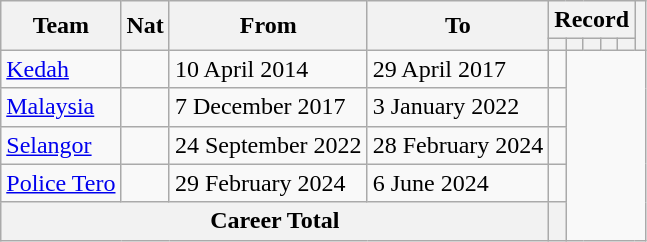<table class=wikitable style="text-align: center;">
<tr>
<th rowspan=2>Team</th>
<th rowspan=2>Nat</th>
<th rowspan=2>From</th>
<th rowspan=2>To</th>
<th colspan=5>Record</th>
<th rowspan="2"></th>
</tr>
<tr>
<th></th>
<th></th>
<th></th>
<th></th>
<th></th>
</tr>
<tr>
<td align="left"><a href='#'>Kedah</a></td>
<td></td>
<td align="left">10 April 2014</td>
<td align="left">29 April 2017<br></td>
<td></td>
</tr>
<tr>
<td align="left"><a href='#'>Malaysia</a></td>
<td></td>
<td align="left">7 December 2017</td>
<td align="left">3 January 2022<br></td>
<td></td>
</tr>
<tr>
<td align="left"><a href='#'>Selangor</a></td>
<td></td>
<td align="left">24 September 2022</td>
<td align="left">28 February 2024<br></td>
<td></td>
</tr>
<tr>
<td align="left"><a href='#'>Police Tero</a></td>
<td></td>
<td align="left">29 February 2024</td>
<td align="left">6 June 2024<br></td>
<td></td>
</tr>
<tr>
<th colspan="4">Career Total<br></th>
<th></th>
</tr>
</table>
